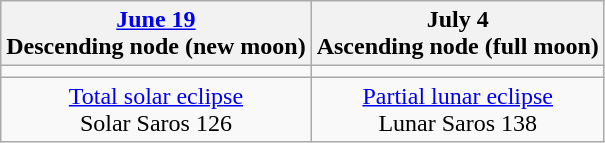<table class="wikitable">
<tr>
<th><a href='#'>June 19</a><br>Descending node (new moon)</th>
<th>July 4<br>Ascending node (full moon)</th>
</tr>
<tr>
<td></td>
<td></td>
</tr>
<tr align=center>
<td><a href='#'>Total solar eclipse</a><br>Solar Saros 126</td>
<td><a href='#'>Partial lunar eclipse</a><br>Lunar Saros 138</td>
</tr>
</table>
